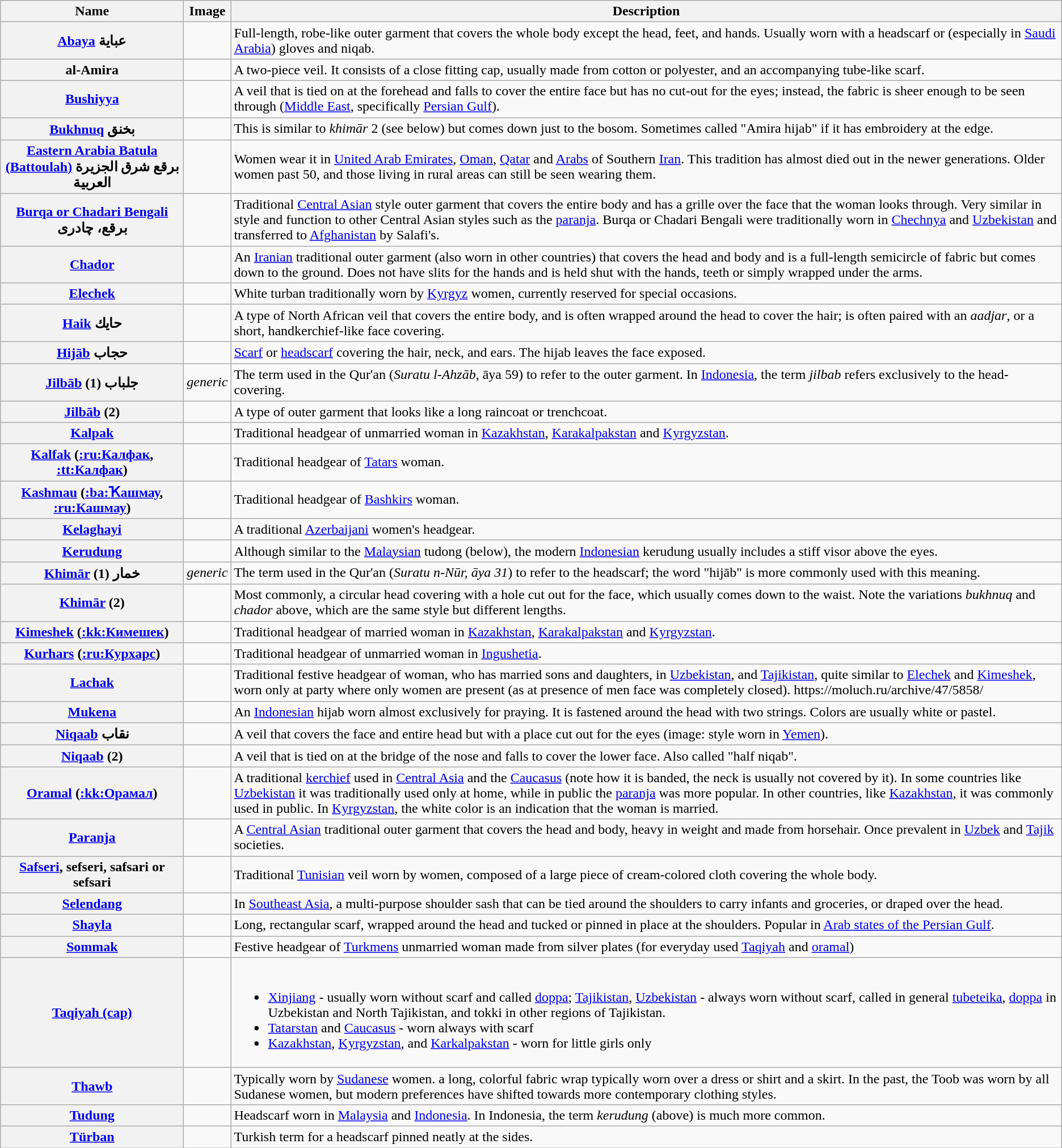<table class="wikitable">
<tr>
<th>Name</th>
<th>Image</th>
<th>Description</th>
</tr>
<tr>
<th><a href='#'>Abaya</a> عباية</th>
<td></td>
<td>Full-length, robe-like outer garment that covers the whole body except the head, feet, and hands. Usually worn with a headscarf or (especially in <a href='#'>Saudi Arabia</a>) gloves and niqab.</td>
</tr>
<tr>
<th>al-Amira</th>
<td></td>
<td>A two-piece veil. It consists of a close fitting cap, usually made from cotton or polyester, and an accompanying tube-like scarf.</td>
</tr>
<tr>
<th><a href='#'>Bushiyya</a></th>
<td></td>
<td>A veil that is tied on at the forehead and falls to cover the entire face but has no cut-out for the eyes; instead, the fabric is sheer enough to be seen through (<a href='#'>Middle East</a>, specifically <a href='#'>Persian Gulf</a>).</td>
</tr>
<tr>
<th><a href='#'>Bukhnuq</a> بخنق</th>
<td></td>
<td>This is similar to <em>khimār</em> 2 (see below) but comes down just to the bosom. Sometimes called "Amira hijab" if it has embroidery at the edge.</td>
</tr>
<tr>
<th><a href='#'>Eastern Arabia Batula (<strong>Battoulah</strong>)</a> برقع شرق الجزيرة العربية</th>
<td></td>
<td>Women wear it in <a href='#'>United Arab Emirates</a>, <a href='#'>Oman</a>, <a href='#'>Qatar</a> and <a href='#'>Arabs</a> of Southern <a href='#'>Iran</a>. This tradition has almost died out in the newer generations. Older women past 50, and those living in rural areas can still be seen wearing them.</td>
</tr>
<tr>
<th><a href='#'>Burqa or Chadari Bengali</a> برقع، چادری</th>
<td></td>
<td>Traditional <a href='#'>Central Asian</a> style outer garment that covers the entire body and has a grille over the face that the woman looks through. Very similar in style and function to other Central Asian styles such as the <a href='#'>paranja</a>. Burqa or Chadari Bengali were traditionally worn in <a href='#'>Chechnya</a> and <a href='#'>Uzbekistan</a> and transferred to <a href='#'>Afghanistan</a> by Salafi's.</td>
</tr>
<tr>
<th><a href='#'>Chador</a></th>
<td></td>
<td>An <a href='#'>Iranian</a> traditional outer garment (also worn in other countries) that covers the head and body and is a full-length semicircle of fabric but comes down to the ground. Does not have slits for the hands and is held shut with the hands, teeth or simply wrapped under the arms.</td>
</tr>
<tr>
<th><a href='#'>Elechek</a></th>
<td></td>
<td>White turban traditionally worn by <a href='#'>Kyrgyz</a> women, currently reserved for special occasions.</td>
</tr>
<tr>
<th><a href='#'>Haik</a> حايك</th>
<td></td>
<td>A type of North African veil that covers the entire body, and is often wrapped around the head to cover the hair; is often paired with an <em>aadjar</em>, or a short, handkerchief-like face covering.</td>
</tr>
<tr>
<th><a href='#'>Hijāb</a> حجاب</th>
<td></td>
<td><a href='#'>Scarf</a> or <a href='#'>headscarf</a> covering the hair, neck, and ears. The hijab leaves the face exposed.</td>
</tr>
<tr>
<th><a href='#'>Jilbāb</a> (1) جلباب</th>
<td><em>generic</em></td>
<td>The term used in the Qur'an (<em>Suratu l-Ahzāb</em>, āya 59) to refer to the outer garment. In <a href='#'>Indonesia</a>, the term <em>jilbab</em> refers exclusively to the head-covering.</td>
</tr>
<tr>
<th><a href='#'>Jilbāb</a> (2)</th>
<td></td>
<td>A type of outer garment that looks like a long raincoat or trenchcoat.</td>
</tr>
<tr>
<th><a href='#'>Kalpak</a></th>
<td></td>
<td>Traditional headgear of unmarried woman in <a href='#'>Kazakhstan</a>, <a href='#'>Karakalpakstan</a> and <a href='#'>Kyrgyzstan</a>.</td>
</tr>
<tr>
<th><a href='#'>Kalfak</a> (<a href='#'>:ru:Калфак</a>, <a href='#'>:tt:Калфак</a>)</th>
<td></td>
<td>Traditional headgear of <a href='#'>Tatars</a> woman.</td>
</tr>
<tr>
<th><a href='#'>Kashmau</a> (<a href='#'>:ba:Ҡашмау</a>, <a href='#'>:ru:Кашмау</a>)</th>
<td></td>
<td>Traditional headgear of <a href='#'>Bashkirs</a> woman.</td>
</tr>
<tr>
<th><a href='#'>Kelaghayi</a></th>
<td></td>
<td>A traditional <a href='#'>Azerbaijani</a> women's headgear.</td>
</tr>
<tr>
<th><a href='#'>Kerudung</a></th>
<td></td>
<td>Although similar to the <a href='#'>Malaysian</a> tudong (below), the modern <a href='#'>Indonesian</a> kerudung usually includes a stiff visor above the eyes.</td>
</tr>
<tr>
<th><a href='#'>Khimār</a> (1) خمار</th>
<td><em>generic</em></td>
<td>The term used in the Qur'an (<em>Suratu n-Nūr, āya 31</em>) to refer to the headscarf; the word "hijāb" is more commonly used with this meaning.</td>
</tr>
<tr>
<th><a href='#'>Khimār</a> (2)</th>
<td></td>
<td>Most commonly, a circular head covering with a hole cut out for the face, which usually comes down to the waist. Note the variations <em>bukhnuq</em> and <em>chador</em> above, which are the same style but different lengths.</td>
</tr>
<tr>
<th><a href='#'>Kimeshek</a> (<a href='#'>:kk:Кимешек</a>)</th>
<td></td>
<td>Traditional headgear of married woman in <a href='#'>Kazakhstan</a>, <a href='#'>Karakalpakstan</a> and <a href='#'>Kyrgyzstan</a>.</td>
</tr>
<tr>
<th><a href='#'>Kurhars</a> (<a href='#'>:ru:Курхарс</a>)</th>
<td></td>
<td>Traditional headgear of unmarried woman in <a href='#'>Ingushetia</a>.</td>
</tr>
<tr>
<th><a href='#'>Lachak</a></th>
<td></td>
<td>Traditional festive headgear of woman, who has married sons and daughters, in <a href='#'>Uzbekistan</a>, and <a href='#'>Tajikistan</a>, quite similar to <a href='#'>Elechek</a> and <a href='#'>Kimeshek</a>, worn only at party where only women are present (as at presence of men face was completely closed). https://moluch.ru/archive/47/5858/</td>
</tr>
<tr>
<th><a href='#'>Mukena</a></th>
<td></td>
<td>An <a href='#'>Indonesian</a> hijab worn almost exclusively for praying. It is fastened around the head with two strings. Colors are usually white or pastel.</td>
</tr>
<tr>
<th><a href='#'>Niqaab</a> نقاب</th>
<td></td>
<td>A veil that covers the face and entire head but with a place cut out for the eyes (image: style worn in <a href='#'>Yemen</a>).</td>
</tr>
<tr>
<th><a href='#'>Niqaab</a> (2)</th>
<td></td>
<td>A veil that is tied on at the bridge of the nose and falls to cover the lower face. Also called "half niqab".</td>
</tr>
<tr>
<th><a href='#'>Oramal</a> (<a href='#'>:kk:Орамал</a>)</th>
<td></td>
<td>A traditional <a href='#'>kerchief</a> used in <a href='#'>Central Asia</a> and the <a href='#'>Caucasus</a> (note how it is banded, the neck is usually not covered by it). In some countries like <a href='#'>Uzbekistan</a> it was traditionally used only at home, while in public the <a href='#'>paranja</a> was more popular. In other countries, like <a href='#'>Kazakhstan</a>, it was commonly used in public. In <a href='#'>Kyrgyzstan</a>, the white color is an indication that the woman is married.</td>
</tr>
<tr>
<th><a href='#'>Paranja</a></th>
<td></td>
<td>A <a href='#'>Central Asian</a> traditional outer garment that covers the head and body, heavy in weight and made from horsehair. Once prevalent in <a href='#'>Uzbek</a> and <a href='#'>Tajik</a> societies.</td>
</tr>
<tr>
<th><a href='#'>Safseri</a>, sefseri, safsari or sefsari</th>
<td></td>
<td>Traditional <a href='#'>Tunisian</a> veil worn by women, composed of a large piece of cream-colored cloth covering the whole body.</td>
</tr>
<tr>
<th><a href='#'>Selendang</a></th>
<td></td>
<td>In <a href='#'>Southeast Asia</a>, a multi-purpose shoulder sash that can be tied around the shoulders to carry infants and groceries, or draped over the head.</td>
</tr>
<tr>
<th><a href='#'>Shayla</a></th>
<td></td>
<td>Long, rectangular scarf, wrapped around the head and tucked or pinned in place at the shoulders. Popular in <a href='#'>Arab states of the Persian Gulf</a>.</td>
</tr>
<tr>
<th><a href='#'>Sommak</a></th>
<td><br></td>
<td>Festive headgear of <a href='#'>Turkmens</a> unmarried woman made from silver plates (for everyday used <a href='#'>Taqiyah</a> and <a href='#'>oramal</a>)</td>
</tr>
<tr>
<th><a href='#'>Taqiyah (cap)</a></th>
<td><br><br></td>
<td><br><ul><li><a href='#'>Xinjiang</a> - usually worn without scarf and called <a href='#'>doppa</a>; <a href='#'>Tajikistan</a>, <a href='#'>Uzbekistan</a> - always worn without scarf, called in general <a href='#'>tubeteika</a>, <a href='#'>doppa</a> in Uzbekistan and North Tajikistan, and tokki in other regions of Tajikistan.</li><li><a href='#'>Tatarstan</a> and <a href='#'>Caucasus</a> - worn always with scarf</li><li><a href='#'>Kazakhstan</a>, <a href='#'>Kyrgyzstan</a>, and <a href='#'>Karkalpakstan</a> - worn for little girls only</li></ul></td>
</tr>
<tr>
<th><a href='#'>Thawb</a></th>
<td></td>
<td>Typically worn by <a href='#'>Sudanese</a> women. a long, colorful fabric wrap typically worn over a dress or shirt and a skirt. In the past, the Toob was worn by all Sudanese women, but modern preferences have shifted towards more contemporary clothing styles.</td>
</tr>
<tr>
<th><a href='#'>Tudung</a></th>
<td></td>
<td>Headscarf worn in <a href='#'>Malaysia</a> and <a href='#'>Indonesia</a>. In Indonesia, the term <em>kerudung</em> (above) is much more common.</td>
</tr>
<tr>
<th><a href='#'>Türban</a></th>
<td></td>
<td>Turkish term for a headscarf pinned neatly at the sides.</td>
</tr>
</table>
